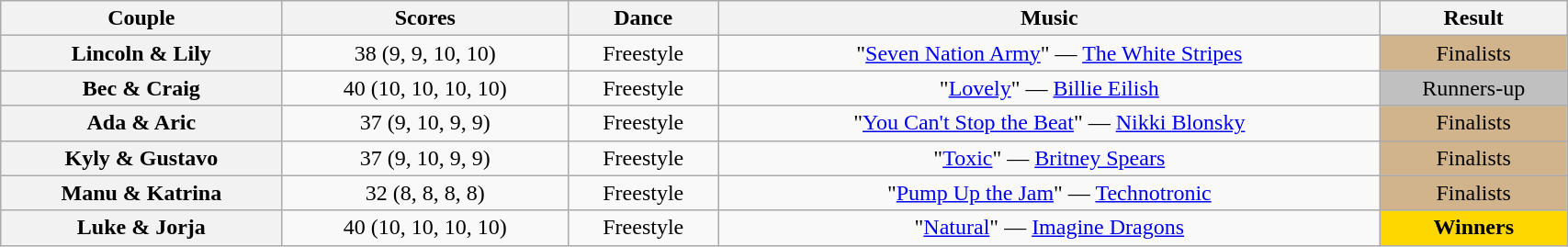<table class="wikitable sortable" style="text-align:center; width: 90%">
<tr>
<th scope="col">Couple</th>
<th scope="col">Scores</th>
<th scope="col" class="unsortable">Dance</th>
<th scope="col" class="unsortable">Music</th>
<th scope="col" class="unsortable">Result</th>
</tr>
<tr>
<th scope="row">Lincoln & Lily</th>
<td>38 (9, 9, 10, 10)</td>
<td>Freestyle</td>
<td>"<a href='#'>Seven Nation Army</a>" — <a href='#'>The White Stripes</a></td>
<td bgcolor="tan">Finalists</td>
</tr>
<tr>
<th scope="row">Bec & Craig</th>
<td>40 (10, 10, 10, 10)</td>
<td>Freestyle</td>
<td>"<a href='#'>Lovely</a>"  — <a href='#'>Billie Eilish</a></td>
<td bgcolor="silver">Runners-up</td>
</tr>
<tr>
<th scope="row">Ada & Aric</th>
<td>37 (9, 10, 9, 9)</td>
<td>Freestyle</td>
<td>"<a href='#'>You Can't Stop the Beat</a>"  — <a href='#'>Nikki Blonsky</a></td>
<td bgcolor="tan">Finalists</td>
</tr>
<tr>
<th scope="row">Kyly & Gustavo</th>
<td>37 (9, 10, 9, 9)</td>
<td>Freestyle</td>
<td>"<a href='#'>Toxic</a>" — <a href='#'>Britney Spears</a></td>
<td bgcolor="tan">Finalists</td>
</tr>
<tr>
<th scope="row">Manu & Katrina</th>
<td>32 (8, 8, 8, 8)</td>
<td>Freestyle</td>
<td>"<a href='#'>Pump Up the Jam</a>" — <a href='#'>Technotronic</a></td>
<td bgcolor="tan">Finalists</td>
</tr>
<tr>
<th scope="row">Luke & Jorja</th>
<td>40 (10, 10, 10, 10)</td>
<td>Freestyle</td>
<td>"<a href='#'>Natural</a>" — <a href='#'>Imagine Dragons</a></td>
<td bgcolor="gold"><strong>Winners</strong></td>
</tr>
</table>
